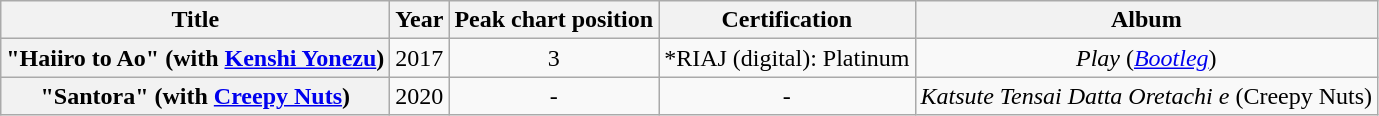<table class="wikitable plainrowheaders" style="text-align:center;">
<tr>
<th>Title</th>
<th>Year</th>
<th>Peak chart position</th>
<th>Certification</th>
<th>Album</th>
</tr>
<tr>
<th scope="row">"Haiiro to Ao" (with <a href='#'>Kenshi Yonezu</a>)</th>
<td>2017</td>
<td>3</td>
<td>*RIAJ (digital): Platinum</td>
<td><em>Play</em> (<em><a href='#'>Bootleg</a></em>)</td>
</tr>
<tr>
<th scope="row">"Santora" (with <a href='#'>Creepy Nuts</a>)</th>
<td>2020</td>
<td>-</td>
<td>-</td>
<td><em>Katsute Tensai Datta Oretachi e</em> (Creepy Nuts)</td>
</tr>
</table>
